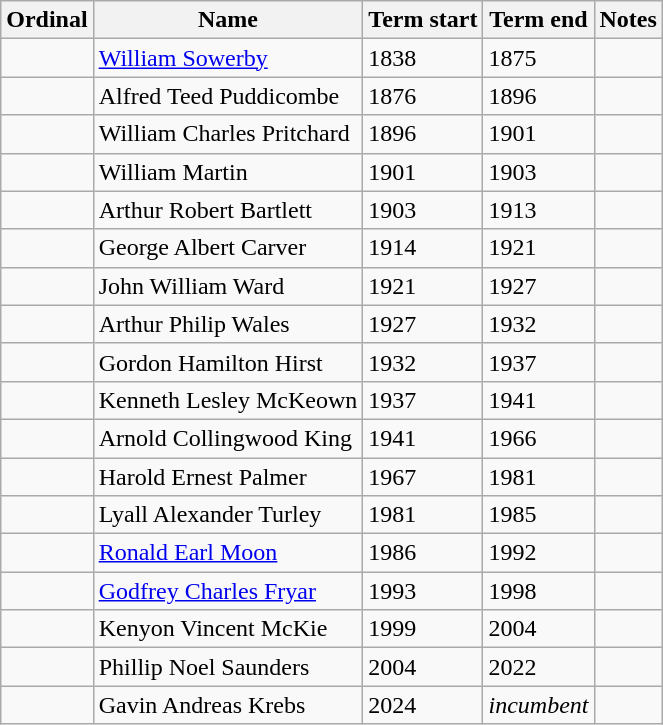<table class="wikitable sortable">
<tr>
<th>Ordinal</th>
<th>Name</th>
<th>Term start</th>
<th>Term end</th>
<th>Notes</th>
</tr>
<tr>
<td align=center></td>
<td><a href='#'>William Sowerby</a></td>
<td>1838</td>
<td>1875</td>
<td></td>
</tr>
<tr>
<td align=center></td>
<td>Alfred Teed Puddicombe</td>
<td>1876</td>
<td>1896</td>
<td></td>
</tr>
<tr>
<td align=center></td>
<td>William Charles Pritchard</td>
<td>1896</td>
<td>1901</td>
<td></td>
</tr>
<tr>
<td align=center></td>
<td>William Martin</td>
<td>1901</td>
<td>1903</td>
<td></td>
</tr>
<tr>
<td align=center></td>
<td>Arthur Robert Bartlett</td>
<td>1903</td>
<td>1913</td>
<td></td>
</tr>
<tr>
<td align=center></td>
<td>George Albert Carver</td>
<td>1914</td>
<td>1921</td>
<td></td>
</tr>
<tr>
<td align=center></td>
<td>John William Ward</td>
<td>1921</td>
<td>1927</td>
<td></td>
</tr>
<tr>
<td align=center></td>
<td>Arthur Philip Wales</td>
<td>1927</td>
<td>1932</td>
<td></td>
</tr>
<tr>
<td align=center></td>
<td>Gordon Hamilton Hirst</td>
<td>1932</td>
<td>1937</td>
<td></td>
</tr>
<tr>
<td align=center></td>
<td>Kenneth Lesley McKeown</td>
<td>1937</td>
<td>1941</td>
<td></td>
</tr>
<tr>
<td align=center></td>
<td>Arnold Collingwood King</td>
<td>1941</td>
<td>1966</td>
<td></td>
</tr>
<tr>
<td align=center></td>
<td>Harold Ernest Palmer</td>
<td>1967</td>
<td>1981</td>
<td></td>
</tr>
<tr>
<td align=center></td>
<td>Lyall Alexander Turley</td>
<td>1981</td>
<td>1985</td>
<td></td>
</tr>
<tr>
<td align=center></td>
<td><a href='#'>Ronald Earl Moon</a></td>
<td>1986</td>
<td>1992</td>
<td></td>
</tr>
<tr>
<td align=center></td>
<td><a href='#'>Godfrey Charles Fryar</a></td>
<td>1993</td>
<td>1998</td>
<td></td>
</tr>
<tr>
<td align=center></td>
<td>Kenyon Vincent McKie</td>
<td>1999</td>
<td>2004</td>
<td></td>
</tr>
<tr>
<td align=center></td>
<td>Phillip Noel Saunders</td>
<td>2004</td>
<td>2022</td>
<td></td>
</tr>
<tr>
<td align=center></td>
<td>Gavin Andreas Krebs</td>
<td>2024</td>
<td><em>incumbent</em></td>
<td></td>
</tr>
</table>
